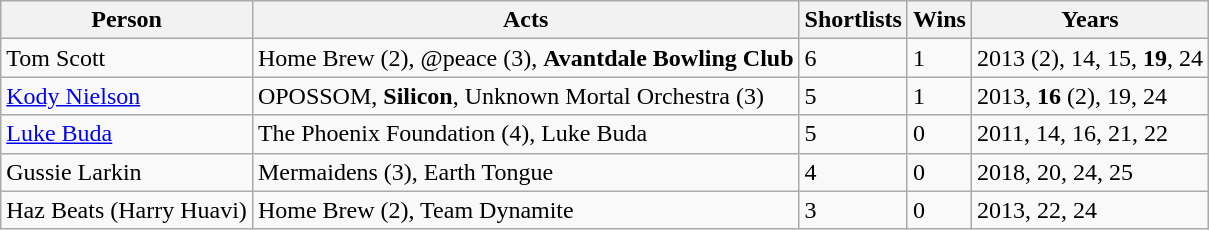<table class="wikitable sortable">
<tr>
<th>Person</th>
<th>Acts</th>
<th>Shortlists</th>
<th>Wins</th>
<th>Years</th>
</tr>
<tr>
<td>Tom Scott</td>
<td>Home Brew (2), @peace (3), <strong>Avantdale Bowling Club</strong></td>
<td>6</td>
<td>1</td>
<td>2013 (2), 14, 15, <strong>19</strong>, 24</td>
</tr>
<tr>
<td><a href='#'>Kody Nielson</a></td>
<td>OPOSSOM, <strong>Silicon</strong>, Unknown Mortal Orchestra (3)</td>
<td>5</td>
<td>1</td>
<td>2013, <strong>16</strong> (2), 19, 24</td>
</tr>
<tr>
<td><a href='#'>Luke Buda</a></td>
<td>The Phoenix Foundation (4), Luke Buda</td>
<td>5</td>
<td>0</td>
<td>2011, 14, 16, 21, 22</td>
</tr>
<tr>
<td>Gussie Larkin</td>
<td>Mermaidens (3), Earth Tongue</td>
<td>4</td>
<td>0</td>
<td>2018, 20, 24, 25</td>
</tr>
<tr>
<td>Haz Beats (Harry Huavi)</td>
<td>Home Brew (2), Team Dynamite</td>
<td>3</td>
<td>0</td>
<td>2013, 22, 24</td>
</tr>
</table>
